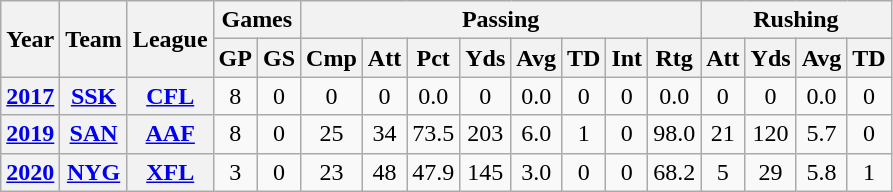<table class="wikitable" style="text-align:center;">
<tr>
<th rowspan="2">Year</th>
<th rowspan="2">Team</th>
<th rowspan="2">League</th>
<th colspan="2">Games</th>
<th colspan="8">Passing</th>
<th colspan="4">Rushing</th>
</tr>
<tr>
<th>GP</th>
<th>GS</th>
<th>Cmp</th>
<th>Att</th>
<th>Pct</th>
<th>Yds</th>
<th>Avg</th>
<th>TD</th>
<th>Int</th>
<th>Rtg</th>
<th>Att</th>
<th>Yds</th>
<th>Avg</th>
<th>TD</th>
</tr>
<tr>
<th><a href='#'>2017</a></th>
<th><a href='#'>SSK</a></th>
<th><a href='#'>CFL</a></th>
<td>8</td>
<td>0</td>
<td>0</td>
<td>0</td>
<td>0.0</td>
<td>0</td>
<td>0.0</td>
<td>0</td>
<td>0</td>
<td>0.0</td>
<td>0</td>
<td>0</td>
<td>0.0</td>
<td>0</td>
</tr>
<tr>
<th><a href='#'>2019</a></th>
<th><a href='#'>SAN</a></th>
<th><a href='#'>AAF</a></th>
<td>8</td>
<td>0</td>
<td>25</td>
<td>34</td>
<td>73.5</td>
<td>203</td>
<td>6.0</td>
<td>1</td>
<td>0</td>
<td>98.0</td>
<td>21</td>
<td>120</td>
<td>5.7</td>
<td>0</td>
</tr>
<tr>
<th><a href='#'>2020</a></th>
<th><a href='#'>NYG</a></th>
<th><a href='#'>XFL</a></th>
<td>3</td>
<td>0</td>
<td>23</td>
<td>48</td>
<td>47.9</td>
<td>145</td>
<td>3.0</td>
<td>0</td>
<td>0</td>
<td>68.2</td>
<td>5</td>
<td>29</td>
<td>5.8</td>
<td>1</td>
</tr>
</table>
